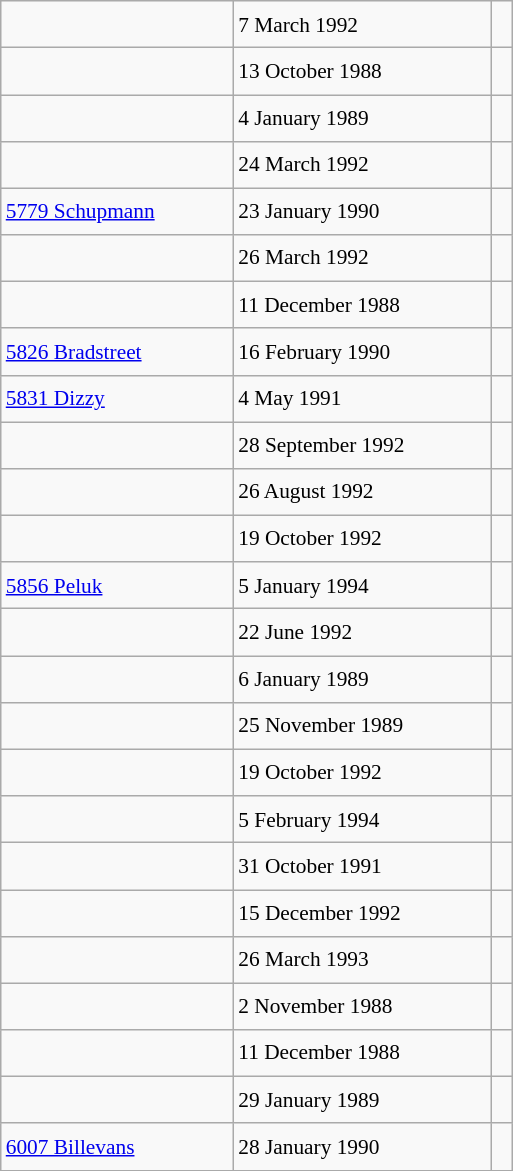<table class="wikitable" style="font-size: 89%; float: left; width: 24em; margin-right: 1em; line-height: 1.65em">
<tr>
<td></td>
<td>7 March 1992</td>
<td><small></small> </td>
</tr>
<tr>
<td></td>
<td>13 October 1988</td>
<td><small></small> </td>
</tr>
<tr>
<td></td>
<td>4 January 1989</td>
<td><small></small> </td>
</tr>
<tr>
<td></td>
<td>24 March 1992</td>
<td><small></small> </td>
</tr>
<tr>
<td><a href='#'>5779 Schupmann</a></td>
<td>23 January 1990</td>
<td><small></small> </td>
</tr>
<tr>
<td></td>
<td>26 March 1992</td>
<td><small></small> </td>
</tr>
<tr>
<td></td>
<td>11 December 1988</td>
<td><small></small> </td>
</tr>
<tr>
<td><a href='#'>5826 Bradstreet</a></td>
<td>16 February 1990</td>
<td><small></small> </td>
</tr>
<tr>
<td><a href='#'>5831 Dizzy</a></td>
<td>4 May 1991</td>
<td><small></small> </td>
</tr>
<tr>
<td></td>
<td>28 September 1992</td>
<td><small></small> </td>
</tr>
<tr>
<td></td>
<td>26 August 1992</td>
<td><small></small> </td>
</tr>
<tr>
<td></td>
<td>19 October 1992</td>
<td><small></small> </td>
</tr>
<tr>
<td><a href='#'>5856 Peluk</a></td>
<td>5 January 1994</td>
<td><small></small> </td>
</tr>
<tr>
<td></td>
<td>22 June 1992</td>
<td><small></small> </td>
</tr>
<tr>
<td></td>
<td>6 January 1989</td>
<td><small></small> </td>
</tr>
<tr>
<td></td>
<td>25 November 1989</td>
<td><small></small> </td>
</tr>
<tr>
<td></td>
<td>19 October 1992</td>
<td><small></small> </td>
</tr>
<tr>
<td></td>
<td>5 February 1994</td>
<td><small></small> </td>
</tr>
<tr>
<td></td>
<td>31 October 1991</td>
<td><small></small> </td>
</tr>
<tr>
<td></td>
<td>15 December 1992</td>
<td><small></small> </td>
</tr>
<tr>
<td></td>
<td>26 March 1993</td>
<td><small></small> </td>
</tr>
<tr>
<td></td>
<td>2 November 1988</td>
<td><small></small> </td>
</tr>
<tr>
<td></td>
<td>11 December 1988</td>
<td><small></small> </td>
</tr>
<tr>
<td></td>
<td>29 January 1989</td>
<td><small></small> </td>
</tr>
<tr>
<td><a href='#'>6007 Billevans</a></td>
<td>28 January 1990</td>
<td><small></small> </td>
</tr>
</table>
